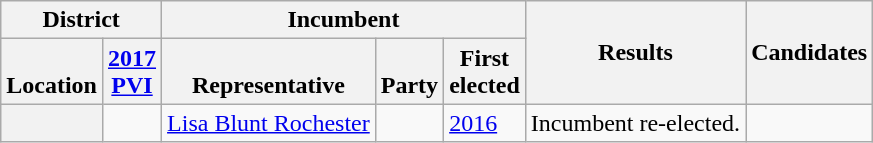<table class="wikitable sortable">
<tr>
<th colspan=2>District</th>
<th colspan=3>Incumbent</th>
<th rowspan=2>Results</th>
<th rowspan=2 class="unsortable">Candidates</th>
</tr>
<tr valign=bottom>
<th>Location</th>
<th><a href='#'>2017<br>PVI</a></th>
<th>Representative</th>
<th>Party</th>
<th>First<br>elected</th>
</tr>
<tr>
<th></th>
<td></td>
<td><a href='#'>Lisa Blunt Rochester</a></td>
<td></td>
<td><a href='#'>2016</a></td>
<td>Incumbent re-elected.</td>
<td nowrap></td>
</tr>
</table>
